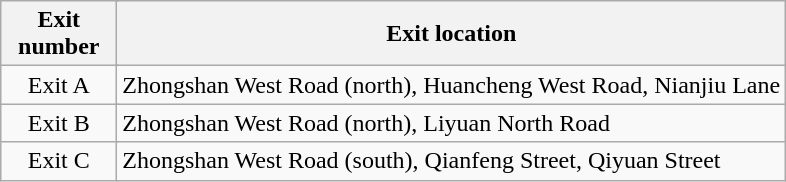<table class="wikitable">
<tr>
<th style="width:70px" colspan="2">Exit number</th>
<th>Exit location</th>
</tr>
<tr>
<td align="center" colspan="2">Exit A </td>
<td>Zhongshan West Road (north), Huancheng West Road, Nianjiu Lane</td>
</tr>
<tr>
<td align="center" colspan="2">Exit B</td>
<td>Zhongshan West Road (north), Liyuan North Road</td>
</tr>
<tr>
<td align="center" colspan="2">Exit C</td>
<td>Zhongshan West Road (south), Qianfeng Street, Qiyuan Street</td>
</tr>
</table>
